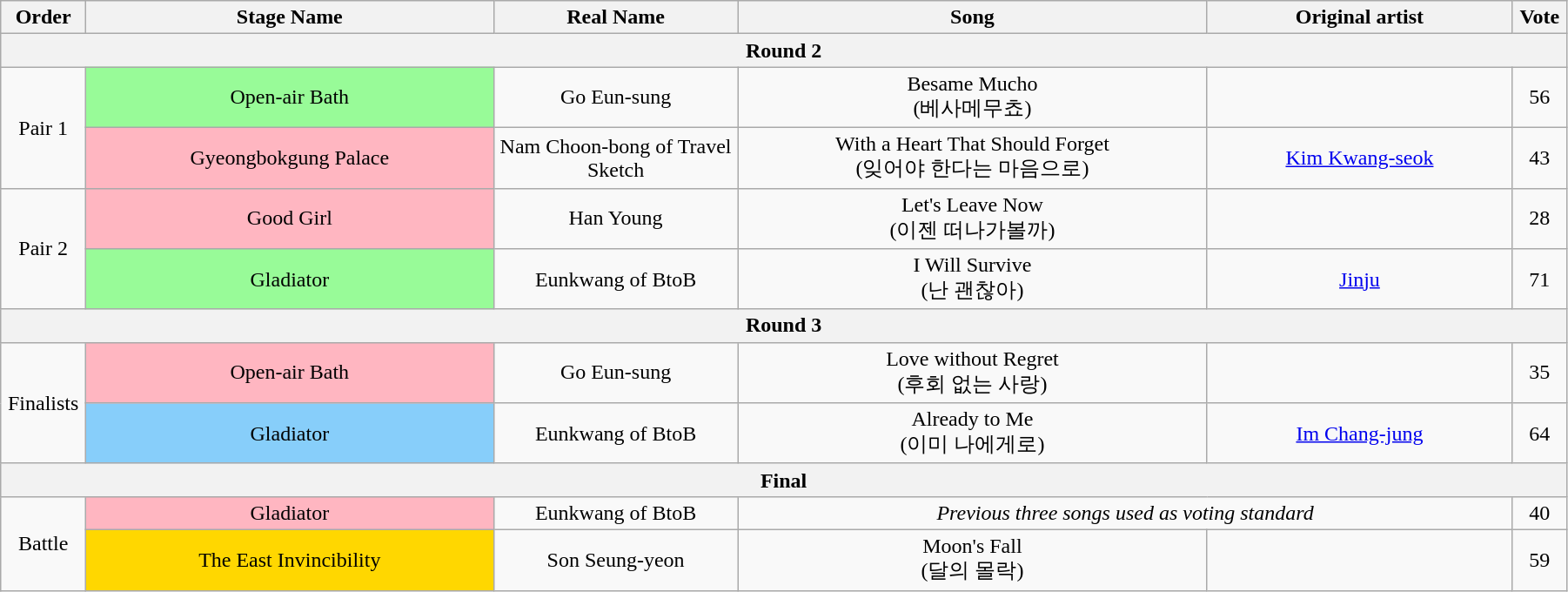<table class="wikitable" style="text-align:center; width:95%;">
<tr>
<th style="width:1%;">Order</th>
<th style="width:20%;">Stage Name</th>
<th style="width:12%;">Real Name</th>
<th style="width:23%;">Song</th>
<th style="width:15%;">Original artist</th>
<th style="width:1%;">Vote</th>
</tr>
<tr>
<th colspan=6>Round 2</th>
</tr>
<tr>
<td rowspan=2>Pair 1</td>
<td bgcolor="palegreen">Open-air Bath</td>
<td>Go Eun-sung</td>
<td>Besame Mucho<br>(베사메무쵸)</td>
<td></td>
<td>56</td>
</tr>
<tr>
<td bgcolor="lightpink">Gyeongbokgung Palace</td>
<td>Nam Choon-bong of Travel Sketch</td>
<td>With a Heart That Should Forget<br>(잊어야 한다는 마음으로)</td>
<td><a href='#'>Kim Kwang-seok</a></td>
<td>43</td>
</tr>
<tr>
<td rowspan=2>Pair 2</td>
<td bgcolor="lightpink">Good Girl</td>
<td>Han Young</td>
<td>Let's Leave Now<br>(이젠 떠나가볼까)</td>
<td></td>
<td>28</td>
</tr>
<tr>
<td bgcolor="palegreen">Gladiator</td>
<td>Eunkwang of BtoB</td>
<td>I Will Survive<br>(난 괜찮아)</td>
<td><a href='#'>Jinju</a></td>
<td>71</td>
</tr>
<tr>
<th colspan=6>Round 3</th>
</tr>
<tr>
<td rowspan=2>Finalists</td>
<td bgcolor="lightpink">Open-air Bath</td>
<td>Go Eun-sung</td>
<td>Love without Regret<br>(후회 없는 사랑)</td>
<td></td>
<td>35</td>
</tr>
<tr>
<td bgcolor="lightskyblue">Gladiator</td>
<td>Eunkwang of BtoB</td>
<td>Already to Me<br>(이미 나에게로)</td>
<td><a href='#'>Im Chang-jung</a></td>
<td>64</td>
</tr>
<tr>
<th colspan=6>Final</th>
</tr>
<tr>
<td rowspan=2>Battle</td>
<td bgcolor="lightpink">Gladiator</td>
<td>Eunkwang of BtoB</td>
<td colspan=2><em>Previous three songs used as voting standard</em></td>
<td>40</td>
</tr>
<tr>
<td bgcolor="gold">The East Invincibility</td>
<td>Son Seung-yeon</td>
<td>Moon's Fall<br>(달의 몰락)</td>
<td></td>
<td>59</td>
</tr>
</table>
